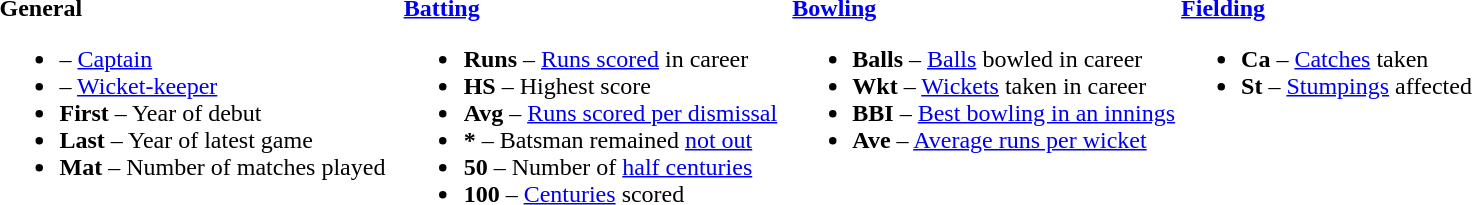<table>
<tr>
<td valign="top" style="width:26%"><br><strong>General</strong><ul><li> – <a href='#'>Captain</a></li><li> – <a href='#'>Wicket-keeper</a></li><li><strong>First</strong> – Year of debut</li><li><strong>Last</strong> – Year of latest game</li><li><strong>Mat</strong> – Number of matches played</li></ul></td>
<td valign="top" style="width:25%"><br><strong><a href='#'>Batting</a></strong><ul><li><strong>Runs</strong> – <a href='#'>Runs scored</a> in career</li><li><strong>HS</strong> – Highest score</li><li><strong>Avg</strong> – <a href='#'>Runs scored per dismissal</a></li><li><strong>*</strong> – Batsman remained <a href='#'>not out</a></li><li><strong>50</strong> – Number of <a href='#'>half centuries</a></li><li><strong>100</strong> – <a href='#'>Centuries</a> scored</li></ul></td>
<td valign="top" style="width:25%"><br><strong><a href='#'>Bowling</a></strong><ul><li><strong>Balls</strong> – <a href='#'>Balls</a> bowled in career</li><li><strong>Wkt</strong> – <a href='#'>Wickets</a> taken in career</li><li><strong>BBI</strong> – <a href='#'>Best bowling in an innings</a></li><li><strong>Ave</strong> – <a href='#'>Average runs per wicket</a></li></ul></td>
<td valign="top" style="width:24%"><br><strong><a href='#'>Fielding</a></strong><ul><li><strong>Ca</strong> – <a href='#'>Catches</a> taken</li><li><strong>St</strong> – <a href='#'>Stumpings</a> affected</li></ul></td>
</tr>
</table>
